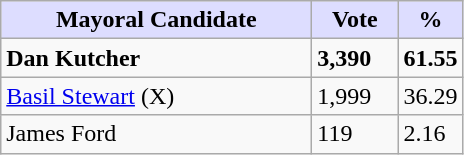<table class="wikitable">
<tr>
<th style="background:#ddf; width:200px;">Mayoral Candidate</th>
<th style="background:#ddf; width:50px;">Vote</th>
<th style="background:#ddf; width:30px;">%</th>
</tr>
<tr>
<td><strong>Dan Kutcher</strong></td>
<td><strong>3,390</strong></td>
<td><strong>61.55</strong></td>
</tr>
<tr>
<td><a href='#'>Basil Stewart</a> (X)</td>
<td>1,999</td>
<td>36.29</td>
</tr>
<tr>
<td>James Ford</td>
<td>119</td>
<td>2.16</td>
</tr>
</table>
